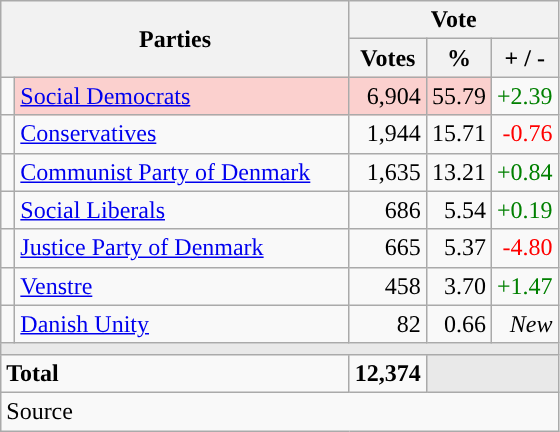<table class="wikitable" style="text-align:right;">
<tr>
<th style="text-align:centre;" rowspan="2" colspan="2" width="225">Parties</th>
<th colspan="3">Vote</th>
</tr>
<tr>
<th width="15">Votes</th>
<th width="15">%</th>
<th width="15">+ / -</th>
</tr>
<tr>
<td width="2" style="color:inherit;background:"></td>
<td bgcolor=#fbd0ce  align="left"><a href='#'>Social Democrats</a></td>
<td bgcolor=#fbd0ce>6,904</td>
<td bgcolor=#fbd0ce>55.79</td>
<td style=color:green;>+2.39</td>
</tr>
<tr>
<td width="2" style="color:inherit;background:"></td>
<td align="left"><a href='#'>Conservatives</a></td>
<td>1,944</td>
<td>15.71</td>
<td style=color:red;>-0.76</td>
</tr>
<tr>
<td width="2" style="color:inherit;background:"></td>
<td align="left"><a href='#'>Communist Party of Denmark</a></td>
<td>1,635</td>
<td>13.21</td>
<td style=color:green;>+0.84</td>
</tr>
<tr>
<td width="2" style="color:inherit;background:"></td>
<td align="left"><a href='#'>Social Liberals</a></td>
<td>686</td>
<td>5.54</td>
<td style=color:green;>+0.19</td>
</tr>
<tr>
<td width="2" style="color:inherit;background:"></td>
<td align="left"><a href='#'>Justice Party of Denmark</a></td>
<td>665</td>
<td>5.37</td>
<td style=color:red;>-4.80</td>
</tr>
<tr>
<td width="2" style="color:inherit;background:"></td>
<td align="left"><a href='#'>Venstre</a></td>
<td>458</td>
<td>3.70</td>
<td style=color:green;>+1.47</td>
</tr>
<tr>
<td width="2" style="color:inherit;background:"></td>
<td align="left"><a href='#'>Danish Unity</a></td>
<td>82</td>
<td>0.66</td>
<td><em>New</em></td>
</tr>
<tr>
<td colspan="7" bgcolor="#E9E9E9"></td>
</tr>
<tr>
<td align="left" colspan="2"><strong>Total</strong></td>
<td><strong>12,374</strong></td>
<td bgcolor="#E9E9E9" colspan="2"></td>
</tr>
<tr>
<td align="left" colspan="6">Source</td>
</tr>
</table>
